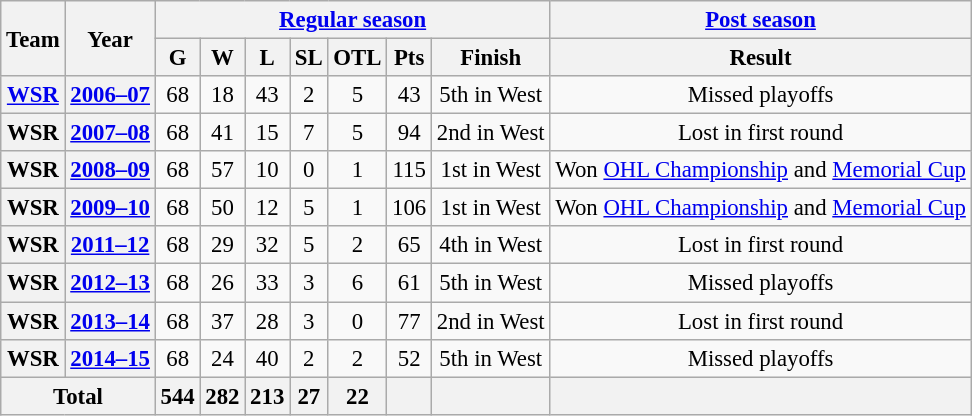<table class="wikitable" style="font-size: 95%; text-align:center;">
<tr>
<th rowspan="2">Team</th>
<th rowspan="2">Year</th>
<th colspan="7"><a href='#'>Regular season</a></th>
<th colspan="1"><a href='#'>Post season</a></th>
</tr>
<tr>
<th>G</th>
<th>W</th>
<th>L</th>
<th>SL</th>
<th>OTL</th>
<th>Pts</th>
<th>Finish</th>
<th>Result</th>
</tr>
<tr>
<th><a href='#'>WSR</a></th>
<th><a href='#'>2006–07</a></th>
<td>68</td>
<td>18</td>
<td>43</td>
<td>2</td>
<td>5</td>
<td>43</td>
<td>5th in West</td>
<td>Missed playoffs</td>
</tr>
<tr>
<th>WSR</th>
<th><a href='#'>2007–08</a></th>
<td>68</td>
<td>41</td>
<td>15</td>
<td>7</td>
<td>5</td>
<td>94</td>
<td>2nd in West</td>
<td>Lost in first round</td>
</tr>
<tr>
<th>WSR</th>
<th><a href='#'>2008–09</a></th>
<td>68</td>
<td>57</td>
<td>10</td>
<td>0</td>
<td>1</td>
<td>115</td>
<td>1st in West</td>
<td>Won <a href='#'>OHL Championship</a> and <a href='#'>Memorial Cup</a></td>
</tr>
<tr>
<th>WSR</th>
<th><a href='#'>2009–10</a></th>
<td>68</td>
<td>50</td>
<td>12</td>
<td>5</td>
<td>1</td>
<td>106</td>
<td>1st in West</td>
<td>Won <a href='#'>OHL Championship</a> and <a href='#'>Memorial Cup</a></td>
</tr>
<tr>
<th>WSR</th>
<th><a href='#'>2011–12</a></th>
<td>68</td>
<td>29</td>
<td>32</td>
<td>5</td>
<td>2</td>
<td>65</td>
<td>4th in West</td>
<td>Lost in first round</td>
</tr>
<tr>
<th>WSR</th>
<th><a href='#'>2012–13</a></th>
<td>68</td>
<td>26</td>
<td>33</td>
<td>3</td>
<td>6</td>
<td>61</td>
<td>5th in West</td>
<td>Missed playoffs</td>
</tr>
<tr>
<th>WSR</th>
<th><a href='#'>2013–14</a></th>
<td>68</td>
<td>37</td>
<td>28</td>
<td>3</td>
<td>0</td>
<td>77</td>
<td>2nd in West</td>
<td>Lost in first round</td>
</tr>
<tr>
<th>WSR</th>
<th><a href='#'>2014–15</a></th>
<td>68</td>
<td>24</td>
<td>40</td>
<td>2</td>
<td>2</td>
<td>52</td>
<td>5th in West</td>
<td>Missed playoffs</td>
</tr>
<tr>
<th colspan="2">Total</th>
<th>544</th>
<th>282</th>
<th>213</th>
<th>27</th>
<th>22</th>
<th> </th>
<th> </th>
<th> </th>
</tr>
</table>
